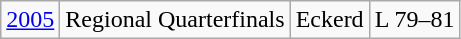<table class="wikitable">
<tr align="center">
<td><a href='#'>2005</a></td>
<td>Regional Quarterfinals</td>
<td>Eckerd</td>
<td>L 79–81</td>
</tr>
</table>
